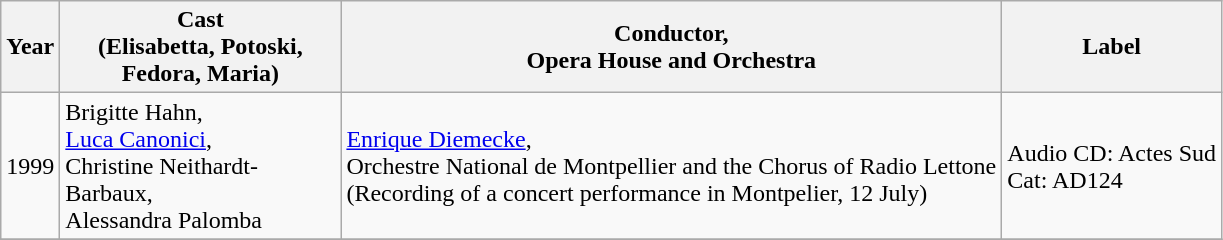<table class="wikitable">
<tr>
<th>Year</th>
<th width="180">Cast <br>(Elisabetta, Potoski, Fedora, Maria)</th>
<th>Conductor,<br>Opera House and Orchestra</th>
<th>Label</th>
</tr>
<tr>
<td>1999</td>
<td>Brigitte Hahn,<br><a href='#'>Luca Canonici</a>,<br>Christine Neithardt-Barbaux,<br>Alessandra Palomba</td>
<td><a href='#'>Enrique Diemecke</a>,<br> Orchestre National de Montpellier and the Chorus of Radio Lettone<br>(Recording of a concert performance in Montpelier, 12 July)</td>
<td>Audio CD: Actes Sud<br>Cat: AD124</td>
</tr>
<tr>
</tr>
</table>
